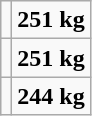<table class="wikitable">
<tr>
<td></td>
<td align=center><strong>251 kg</strong></td>
</tr>
<tr>
<td></td>
<td align=center><strong>251 kg</strong></td>
</tr>
<tr>
<td></td>
<td align=center><strong>244 kg</strong></td>
</tr>
</table>
